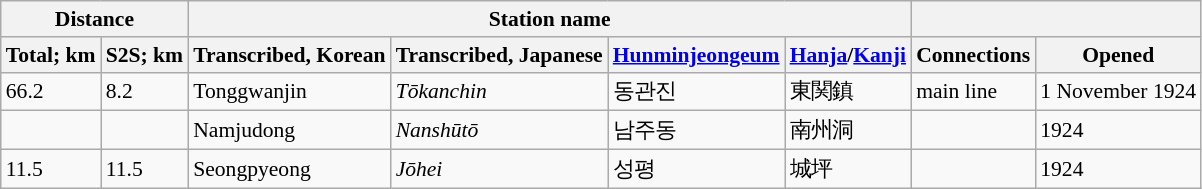<table class="wikitable" style="font-size:90%;">
<tr>
<th colspan="2">Distance</th>
<th colspan="4">Station name</th>
<th colspan="3"></th>
</tr>
<tr>
<th>Total; km</th>
<th>S2S; km</th>
<th>Transcribed, Korean</th>
<th>Transcribed, Japanese</th>
<th><a href='#'>Hunminjeongeum</a></th>
<th><a href='#'>Hanja</a>/<a href='#'>Kanji</a></th>
<th>Connections</th>
<th>Opened</th>
</tr>
<tr>
<td>66.2</td>
<td>8.2</td>
<td>Tonggwanjin</td>
<td><em>Tōkanchin</em></td>
<td>동관진</td>
<td>東関鎮</td>
<td>main line</td>
<td>1 November 1924</td>
</tr>
<tr>
<td></td>
<td></td>
<td>Namjudong</td>
<td><em>Nanshūtō</em></td>
<td>남주동</td>
<td>南州洞</td>
<td></td>
<td>1924</td>
</tr>
<tr>
<td>11.5</td>
<td>11.5</td>
<td>Seongpyeong</td>
<td><em>Jōhei</em></td>
<td>성평</td>
<td>城坪</td>
<td></td>
<td>1924</td>
</tr>
</table>
